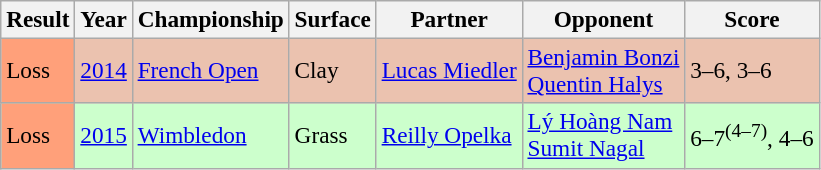<table class="sortable wikitable" style=font-size:97%>
<tr>
<th>Result</th>
<th>Year</th>
<th>Championship</th>
<th>Surface</th>
<th>Partner</th>
<th>Opponent</th>
<th>Score</th>
</tr>
<tr style="background:#ebc2af;">
<td style="background:#ffa07a;">Loss</td>
<td><a href='#'>2014</a></td>
<td><a href='#'>French Open</a></td>
<td>Clay</td>
<td> <a href='#'>Lucas Miedler</a></td>
<td> <a href='#'>Benjamin Bonzi</a><br> <a href='#'>Quentin Halys</a></td>
<td>3–6, 3–6</td>
</tr>
<tr style="background:#cfc;">
<td style="background:#ffa07a;">Loss</td>
<td><a href='#'>2015</a></td>
<td><a href='#'>Wimbledon</a></td>
<td>Grass</td>
<td> <a href='#'>Reilly Opelka</a></td>
<td> <a href='#'>Lý Hoàng Nam</a><br> <a href='#'>Sumit Nagal</a></td>
<td>6–7<sup>(4–7)</sup>, 4–6</td>
</tr>
</table>
